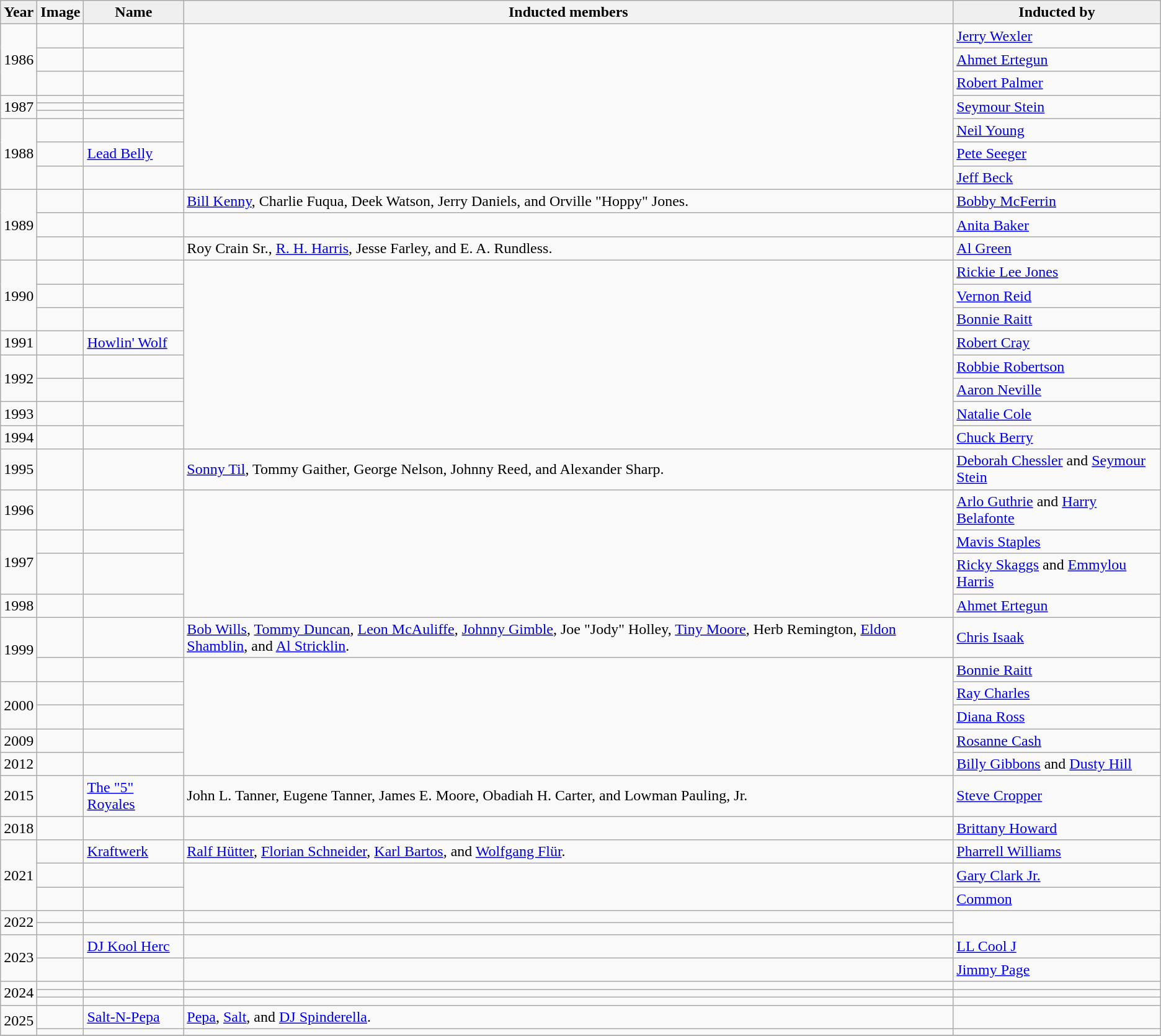<table class="wikitable sortable">
<tr>
<th style="background:#efefef;">Year</th>
<th scope="col" class="unsortable">Image</th>
<th style="background:#efefef;">Name</th>
<th scope="col">Inducted members</th>
<th style="background:#efefef;">Inducted by</th>
</tr>
<tr>
<td rowspan="3">1986</td>
<td></td>
<td></td>
<td rowspan="9"></td>
<td><a href='#'>Jerry Wexler</a></td>
</tr>
<tr>
<td></td>
<td></td>
<td><a href='#'>Ahmet Ertegun</a></td>
</tr>
<tr>
<td></td>
<td></td>
<td><a href='#'>Robert Palmer</a></td>
</tr>
<tr>
<td rowspan="3">1987</td>
<td></td>
<td></td>
<td rowspan="3"><a href='#'>Seymour Stein</a></td>
</tr>
<tr>
<td></td>
<td></td>
</tr>
<tr>
<td></td>
<td></td>
</tr>
<tr>
<td rowspan="3">1988</td>
<td></td>
<td></td>
<td><a href='#'>Neil Young</a></td>
</tr>
<tr>
<td></td>
<td><a href='#'>Lead Belly</a></td>
<td><a href='#'>Pete Seeger</a></td>
</tr>
<tr>
<td></td>
<td></td>
<td><a href='#'>Jeff Beck</a></td>
</tr>
<tr>
<td rowspan="3">1989</td>
<td></td>
<td></td>
<td><a href='#'>Bill Kenny</a>, Charlie Fuqua, Deek Watson, Jerry Daniels, and Orville "Hoppy" Jones.</td>
<td><a href='#'>Bobby McFerrin</a></td>
</tr>
<tr>
<td></td>
<td></td>
<td></td>
<td><a href='#'>Anita Baker</a></td>
</tr>
<tr>
<td></td>
<td></td>
<td>Roy Crain Sr., <a href='#'>R. H. Harris</a>, Jesse Farley, and E. A. Rundless.</td>
<td><a href='#'>Al Green</a></td>
</tr>
<tr>
<td rowspan="3">1990</td>
<td></td>
<td></td>
<td rowspan="8"></td>
<td><a href='#'>Rickie Lee Jones</a></td>
</tr>
<tr>
<td></td>
<td></td>
<td><a href='#'>Vernon Reid</a></td>
</tr>
<tr>
<td></td>
<td></td>
<td><a href='#'>Bonnie Raitt</a></td>
</tr>
<tr>
<td>1991</td>
<td></td>
<td><a href='#'>Howlin' Wolf</a></td>
<td><a href='#'>Robert Cray</a></td>
</tr>
<tr>
<td rowspan="2">1992</td>
<td></td>
<td></td>
<td><a href='#'>Robbie Robertson</a></td>
</tr>
<tr>
<td></td>
<td></td>
<td><a href='#'>Aaron Neville</a></td>
</tr>
<tr>
<td>1993</td>
<td></td>
<td></td>
<td><a href='#'>Natalie Cole</a></td>
</tr>
<tr>
<td>1994</td>
<td></td>
<td></td>
<td><a href='#'>Chuck Berry</a></td>
</tr>
<tr>
<td>1995</td>
<td></td>
<td></td>
<td><a href='#'>Sonny Til</a>, Tommy Gaither, George Nelson, Johnny Reed, and Alexander Sharp.</td>
<td><a href='#'>Deborah Chessler</a> and <a href='#'>Seymour Stein</a></td>
</tr>
<tr>
<td>1996</td>
<td></td>
<td></td>
<td rowspan="4"></td>
<td><a href='#'>Arlo Guthrie</a> and <a href='#'>Harry Belafonte</a></td>
</tr>
<tr>
<td rowspan="2">1997</td>
<td></td>
<td></td>
<td><a href='#'>Mavis Staples</a></td>
</tr>
<tr>
<td></td>
<td></td>
<td><a href='#'>Ricky Skaggs</a>  and <a href='#'>Emmylou Harris</a></td>
</tr>
<tr>
<td>1998</td>
<td></td>
<td></td>
<td><a href='#'>Ahmet Ertegun</a></td>
</tr>
<tr>
<td rowspan="2">1999</td>
<td></td>
<td></td>
<td><a href='#'>Bob Wills</a>, <a href='#'>Tommy Duncan</a>, <a href='#'>Leon McAuliffe</a>, <a href='#'>Johnny Gimble</a>, Joe "Jody" Holley, <a href='#'>Tiny Moore</a>, Herb Remington, <a href='#'>Eldon Shamblin</a>, and <a href='#'>Al Stricklin</a>.</td>
<td><a href='#'>Chris Isaak</a></td>
</tr>
<tr>
<td></td>
<td></td>
<td rowspan="5"></td>
<td><a href='#'>Bonnie Raitt</a></td>
</tr>
<tr>
<td rowspan="2">2000</td>
<td></td>
<td></td>
<td><a href='#'>Ray Charles</a></td>
</tr>
<tr>
<td></td>
<td></td>
<td><a href='#'>Diana Ross</a></td>
</tr>
<tr>
<td>2009</td>
<td></td>
<td></td>
<td><a href='#'>Rosanne Cash</a></td>
</tr>
<tr>
<td>2012</td>
<td></td>
<td></td>
<td><a href='#'>Billy Gibbons</a> and <a href='#'>Dusty Hill</a></td>
</tr>
<tr>
<td>2015</td>
<td></td>
<td data-sort-value="5 Royales, The"><a href='#'>The "5" Royales</a></td>
<td>John L. Tanner, Eugene Tanner, James E. Moore, Obadiah H. Carter, and Lowman Pauling, Jr.</td>
<td><a href='#'>Steve Cropper</a></td>
</tr>
<tr>
<td>2018</td>
<td></td>
<td></td>
<td></td>
<td><a href='#'>Brittany Howard</a></td>
</tr>
<tr>
<td rowspan="3">2021</td>
<td></td>
<td><a href='#'>Kraftwerk</a></td>
<td><a href='#'>Ralf Hütter</a>, <a href='#'>Florian Schneider</a>, <a href='#'>Karl Bartos</a>, and <a href='#'>Wolfgang Flür</a>.</td>
<td><a href='#'>Pharrell Williams</a></td>
</tr>
<tr>
<td></td>
<td></td>
<td rowspan="2"></td>
<td><a href='#'>Gary Clark Jr.</a></td>
</tr>
<tr>
<td></td>
<td></td>
<td><a href='#'>Common</a></td>
</tr>
<tr>
<td rowspan="2">2022</td>
<td></td>
<td></td>
<td></td>
</tr>
<tr>
<td></td>
<td></td>
<td></td>
</tr>
<tr>
<td rowspan="2">2023</td>
<td></td>
<td><a href='#'>DJ Kool Herc</a></td>
<td></td>
<td><a href='#'>LL Cool J</a></td>
</tr>
<tr>
<td></td>
<td></td>
<td></td>
<td><a href='#'>Jimmy Page</a></td>
</tr>
<tr>
<td rowspan="3">2024</td>
<td></td>
<td></td>
<td></td>
<td></td>
</tr>
<tr>
<td></td>
<td></td>
<td></td>
<td></td>
</tr>
<tr>
<td></td>
<td></td>
<td></td>
<td></td>
</tr>
<tr>
<td rowspan="2">2025</td>
<td></td>
<td><a href='#'>Salt-N-Pepa</a></td>
<td><a href='#'>Pepa</a>, <a href='#'>Salt</a>, and <a href='#'>DJ Spinderella</a>.</td>
<td></td>
</tr>
<tr>
<td></td>
<td></td>
<td></td>
<td></td>
</tr>
<tr>
</tr>
</table>
